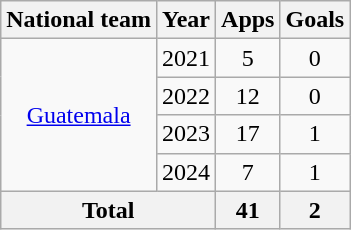<table class="wikitable" style="text-align: center;">
<tr>
<th>National team</th>
<th>Year</th>
<th>Apps</th>
<th>Goals</th>
</tr>
<tr>
<td rowspan="4"><a href='#'>Guatemala</a></td>
<td>2021</td>
<td>5</td>
<td>0</td>
</tr>
<tr>
<td>2022</td>
<td>12</td>
<td>0</td>
</tr>
<tr>
<td>2023</td>
<td>17</td>
<td>1</td>
</tr>
<tr>
<td>2024</td>
<td>7</td>
<td>1</td>
</tr>
<tr>
<th colspan="2">Total</th>
<th>41</th>
<th>2</th>
</tr>
</table>
